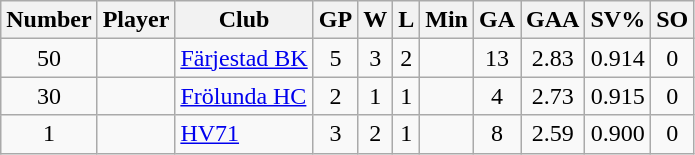<table class="wikitable sortable" style="text-align: center;">
<tr>
<th>Number</th>
<th>Player</th>
<th>Club</th>
<th>GP</th>
<th>W</th>
<th>L</th>
<th>Min</th>
<th>GA</th>
<th>GAA</th>
<th>SV%</th>
<th>SO</th>
</tr>
<tr>
<td>50</td>
<td align=left></td>
<td align=left><a href='#'>Färjestad BK</a></td>
<td>5</td>
<td>3</td>
<td>2</td>
<td></td>
<td>13</td>
<td>2.83</td>
<td>0.914</td>
<td>0</td>
</tr>
<tr>
<td>30</td>
<td align=left></td>
<td align=left><a href='#'>Frölunda HC</a></td>
<td>2</td>
<td>1</td>
<td>1</td>
<td></td>
<td>4</td>
<td>2.73</td>
<td>0.915</td>
<td>0</td>
</tr>
<tr>
<td>1</td>
<td align=left></td>
<td align=left><a href='#'>HV71</a></td>
<td>3</td>
<td>2</td>
<td>1</td>
<td></td>
<td>8</td>
<td>2.59</td>
<td>0.900</td>
<td>0</td>
</tr>
</table>
